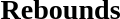<table style="width:100%;">
<tr>
<td style="width:50%; vertical-align:top;"><br><h3>Rebounds</h3>


</td>
</tr>
</table>
